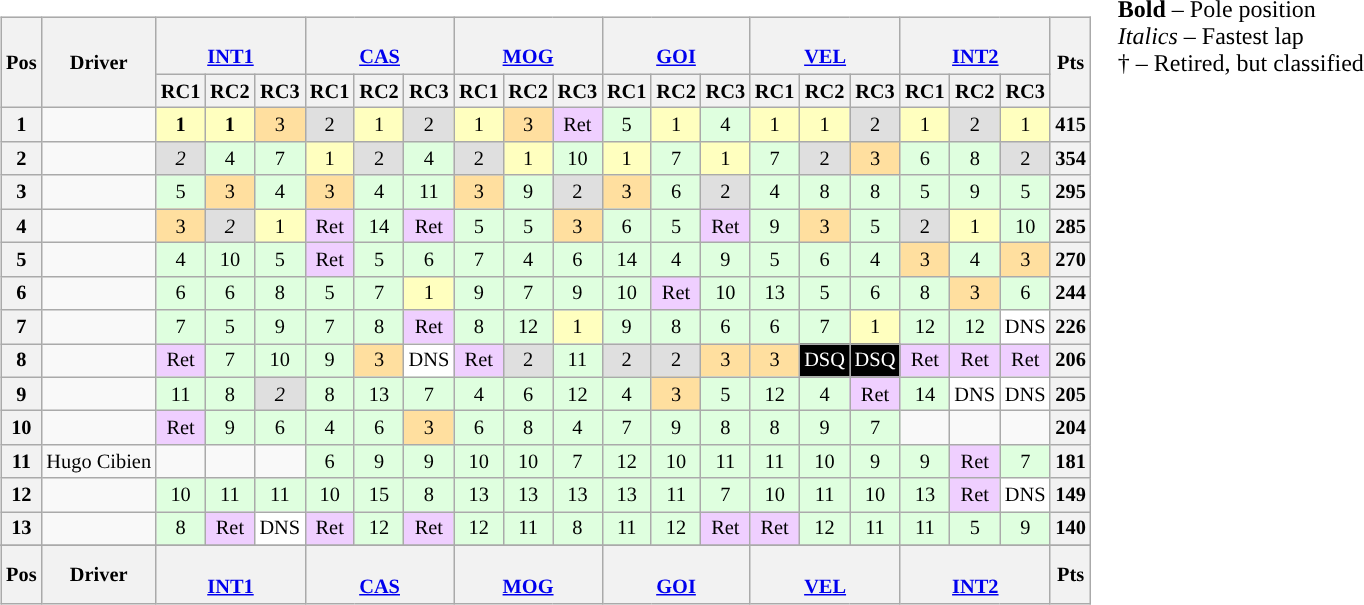<table>
<tr>
<td valign="top"><br><table class="wikitable" style="font-size: 85%; text-align: center;">
<tr>
<th rowspan=2>Pos</th>
<th rowspan=2>Driver</th>
<th colspan="3"><br><a href='#'>INT1</a></th>
<th colspan="3"><br><a href='#'>CAS</a></th>
<th colspan="3"><br><a href='#'>MOG</a></th>
<th colspan="3"><br><a href='#'>GOI</a></th>
<th colspan="3"><br><a href='#'>VEL</a></th>
<th colspan="3"><br><a href='#'>INT2</a></th>
<th rowspan=2>Pts</th>
</tr>
<tr>
<th>RC1</th>
<th>RC2</th>
<th>RC3</th>
<th>RC1</th>
<th>RC2</th>
<th>RC3</th>
<th>RC1</th>
<th>RC2</th>
<th>RC3</th>
<th>RC1</th>
<th>RC2</th>
<th>RC3</th>
<th>RC1</th>
<th>RC2</th>
<th>RC3</th>
<th>RC1</th>
<th>RC2</th>
<th>RC3</th>
</tr>
<tr>
<th>1</th>
<td align=left></td>
<td style="background:#FFFFBF;"><strong>1</strong></td>
<td style="background:#FFFFBF;"><strong>1</strong></td>
<td style="background:#FFDF9F;">3</td>
<td style="background:#dfdfdf;">2</td>
<td style="background:#ffffbf;">1</td>
<td style="background:#dfdfdf;">2</td>
<td style="background:#ffffbf;">1</td>
<td style="background:#ffdf9f;">3</td>
<td style="background:#efcfff;">Ret</td>
<td style="background:#dfffdf;">5</td>
<td style="background:#ffffbf;">1</td>
<td style="background:#dfffdf;">4</td>
<td style="background:#ffffbf;">1</td>
<td style="background:#ffffbf;">1</td>
<td style="background:#dfdfdf;">2</td>
<td style="background:#ffffbf;">1</td>
<td style="background:#dfdfdf;">2</td>
<td style="background:#ffffbf;">1</td>
<th>415</th>
</tr>
<tr>
<th>2</th>
<td align="left"></td>
<td style="background:#DFDFDF;"><em>2</em></td>
<td style="background:#DFFFDF;">4</td>
<td style="background:#DFFFDF;">7</td>
<td style="background:#ffffbf;">1</td>
<td style="background:#dfdfdf;">2</td>
<td style="background:#dfffdf;">4</td>
<td style="background:#dfdfdf;">2</td>
<td style="background:#ffffbf;">1</td>
<td style="background:#dfffdf;">10</td>
<td style="background:#ffffbf;">1</td>
<td style="background:#dfffdf;">7</td>
<td style="background:#ffffbf;">1</td>
<td style="background:#dfffdf;">7</td>
<td style="background:#dfdfdf;">2</td>
<td style="background:#ffdf9f;">3</td>
<td style="background:#dfffdf;">6</td>
<td style="background:#dfffdf;">8</td>
<td style="background:#dfdfdf;">2</td>
<th>354</th>
</tr>
<tr>
<th>3</th>
<td align="left"></td>
<td style="background:#DFFFDF;">5</td>
<td style="background:#FFDF9F;">3</td>
<td style="background:#DFFFDF;">4</td>
<td style="background:#ffdf9f;">3</td>
<td style="background:#dfffdf;">4</td>
<td style="background:#dfffdf;">11</td>
<td style="background:#ffdf9f;">3</td>
<td style="background:#dfffdf;">9</td>
<td style="background:#dfdfdf;">2</td>
<td style="background:#ffdf9f;">3</td>
<td style="background:#dfffdf;">6</td>
<td style="background:#dfdfdf;">2</td>
<td style="background:#dfffdf;">4</td>
<td style="background:#dfffdf;">8</td>
<td style="background:#dfffdf;">8</td>
<td style="background:#dfffdf;">5</td>
<td style="background:#dfffdf;">9</td>
<td style="background:#dfffdf;">5</td>
<th>295</th>
</tr>
<tr>
<th>4</th>
<td align="left"></td>
<td style="background:#FFDF9F;">3</td>
<td style="background:#DFDFDF;"><em>2</em></td>
<td style="background:#FFFFBF;">1</td>
<td style="background:#efcfff;">Ret</td>
<td style="background:#dfffdf;">14</td>
<td style="background:#efcfff;">Ret</td>
<td style="background:#dfffdf;">5</td>
<td style="background:#dfffdf;">5</td>
<td style="background:#ffdf9f;">3</td>
<td style="background:#dfffdf;">6</td>
<td style="background:#dfffdf;">5</td>
<td style="background:#efcfff;">Ret</td>
<td style="background:#dfffdf;">9</td>
<td style="background:#ffdf9f;">3</td>
<td style="background:#dfffdf;">5</td>
<td style="background:#dfdfdf;">2</td>
<td style="background:#ffffbf;">1</td>
<td style="background:#dfffdf;">10</td>
<th>285</th>
</tr>
<tr>
<th>5</th>
<td align=left></td>
<td style="background:#DFFFDF;">4</td>
<td style="background:#DFFFDF;">10</td>
<td style="background:#DFFFDF;">5</td>
<td style="background:#efcfff;">Ret</td>
<td style="background:#dfffdf;">5</td>
<td style="background:#dfffdf;">6</td>
<td style="background:#dfffdf;">7</td>
<td style="background:#dfffdf;">4</td>
<td style="background:#dfffdf;">6</td>
<td style="background:#dfffdf;">14</td>
<td style="background:#dfffdf;">4</td>
<td style="background:#dfffdf;">9</td>
<td style="background:#dfffdf;">5</td>
<td style="background:#dfffdf;">6</td>
<td style="background:#dfffdf;">4</td>
<td style="background:#ffdf9f;">3</td>
<td style="background:#dfffdf;">4</td>
<td style="background:#ffdf9f;">3</td>
<th>270</th>
</tr>
<tr>
<th>6</th>
<td align="left"></td>
<td style="background:#DFFFDF;">6</td>
<td style="background:#DFFFDF;">6</td>
<td style="background:#DFFFDF;">8</td>
<td style="background:#dfffdf;">5</td>
<td style="background:#dfffdf;">7</td>
<td style="background:#ffffbf;">1</td>
<td style="background:#dfffdf;">9</td>
<td style="background:#dfffdf;">7</td>
<td style="background:#dfffdf;">9</td>
<td style="background:#dfffdf;">10</td>
<td style="background:#efcfff;">Ret</td>
<td style="background:#dfffdf;">10</td>
<td style="background:#dfffdf;">13</td>
<td style="background:#dfffdf;">5</td>
<td style="background:#dfffdf;">6</td>
<td style="background:#dfffdf;">8</td>
<td style="background:#ffdf9f;">3</td>
<td style="background:#dfffdf;">6</td>
<th>244</th>
</tr>
<tr>
<th>7</th>
<td align="left"></td>
<td style="background:#DFFFDF;">7</td>
<td style="background:#DFFFDF;">5</td>
<td style="background:#DFFFDF;">9</td>
<td style="background:#dfffdf;">7</td>
<td style="background:#dfffdf;">8</td>
<td style="background:#efcfff;">Ret</td>
<td style="background:#dfffdf;">8</td>
<td style="background:#dfffdf;">12</td>
<td style="background:#ffffbf;">1</td>
<td style="background:#dfffdf;">9</td>
<td style="background:#dfffdf;">8</td>
<td style="background:#dfffdf;">6</td>
<td style="background:#dfffdf;">6</td>
<td style="background:#dfffdf;">7</td>
<td style="background:#ffffbf;">1</td>
<td style="background:#dfffdf;">12</td>
<td style="background:#dfffdf;">12</td>
<td style="background:#ffffff;">DNS</td>
<th>226</th>
</tr>
<tr>
<th>8</th>
<td align="left"></td>
<td style="background:#efcfff;">Ret</td>
<td style="background:#DFFFDF;">7</td>
<td style="background:#DFFFDF;">10</td>
<td style="background:#dfffdf;">9</td>
<td style="background:#ffdf9f;">3</td>
<td style="background:#ffffff;">DNS</td>
<td style="background:#efcfff;">Ret</td>
<td style="background:#dfdfdf;">2</td>
<td style="background:#dfffdf;">11</td>
<td style="background:#dfdfdf;">2</td>
<td style="background:#dfdfdf;">2</td>
<td style="background:#ffdf9f;">3</td>
<td style="background:#ffdf9f;">3</td>
<td style="background-color:#000000;color:white">DSQ</td>
<td style="background-color:#000000;color:white">DSQ</td>
<td style="background:#efcfff;">Ret</td>
<td style="background:#efcfff;">Ret</td>
<td style="background:#efcfff;">Ret</td>
<th>206</th>
</tr>
<tr>
<th>9</th>
<td align="left"></td>
<td style="background:#DFFFDF;">11</td>
<td style="background:#DFFFDF;">8</td>
<td style="background:#DFDFDF;"><em>2</em></td>
<td style="background:#dfffdf;">8</td>
<td style="background:#dfffdf;">13</td>
<td style="background:#dfffdf;">7</td>
<td style="background:#dfffdf;">4</td>
<td style="background:#dfffdf;">6</td>
<td style="background:#dfffdf;">12</td>
<td style="background:#dfffdf;">4</td>
<td style="background:#ffdf9f;">3</td>
<td style="background:#dfffdf;">5</td>
<td style="background:#dfffdf;">12</td>
<td style="background:#dfffdf;">4</td>
<td style="background:#efcfff;">Ret</td>
<td style="background:#dfffdf;">14</td>
<td style="background:#ffffff;">DNS</td>
<td style="background:#ffffff;">DNS</td>
<th>205</th>
</tr>
<tr>
<th>10</th>
<td align=left></td>
<td style="background:#efcfff;">Ret</td>
<td style="background:#DFFFDF;">9</td>
<td style="background:#DFFFDF;">6</td>
<td style="background:#dfffdf;">4</td>
<td style="background:#dfffdf;">6</td>
<td style="background:#ffdf9f;">3</td>
<td style="background:#dfffdf;">6</td>
<td style="background:#dfffdf;">8</td>
<td style="background:#dfffdf;">4</td>
<td style="background:#dfffdf;">7</td>
<td style="background:#dfffdf;">9</td>
<td style="background:#dfffdf;">8</td>
<td style="background:#dfffdf;">8</td>
<td style="background:#dfffdf;">9</td>
<td style="background:#dfffdf;">7</td>
<td></td>
<td></td>
<td></td>
<th>204</th>
</tr>
<tr>
<th>11</th>
<td align="left"> Hugo Cibien</td>
<td></td>
<td></td>
<td></td>
<td style="background:#dfffdf;">6</td>
<td style="background:#dfffdf;">9</td>
<td style="background:#dfffdf;">9</td>
<td style="background:#dfffdf;">10</td>
<td style="background:#dfffdf;">10</td>
<td style="background:#dfffdf;">7</td>
<td style="background:#dfffdf;">12</td>
<td style="background:#dfffdf;">10</td>
<td style="background:#dfffdf;">11</td>
<td style="background:#dfffdf;">11</td>
<td style="background:#dfffdf;">10</td>
<td style="background:#dfffdf;">9</td>
<td style="background:#dfffdf;">9</td>
<td style="background:#efcfff;">Ret</td>
<td style="background:#dfffdf;">7</td>
<th>181</th>
</tr>
<tr>
<th>12</th>
<td align="left"></td>
<td style="background:#DFFFDF;">10</td>
<td style="background:#DFFFDF;">11</td>
<td style="background:#DFFFDF;">11</td>
<td style="background:#dfffdf;">10</td>
<td style="background:#dfffdf;">15</td>
<td style="background:#dfffdf;">8</td>
<td style="background:#dfffdf;">13</td>
<td style="background:#dfffdf;">13</td>
<td style="background:#dfffdf;">13</td>
<td style="background:#dfffdf;">13</td>
<td style="background:#dfffdf;">11</td>
<td style="background:#dfffdf;">7</td>
<td style="background:#dfffdf;">10</td>
<td style="background:#dfffdf;">11</td>
<td style="background:#dfffdf;">10</td>
<td style="background:#dfffdf;">13</td>
<td style="background:#efcfff;">Ret</td>
<td style="background:#ffffff;">DNS</td>
<th>149</th>
</tr>
<tr>
<th>13</th>
<td align="left"></td>
<td style="background:#DFFFDF;">8</td>
<td style="background:#efcfff;">Ret</td>
<td style="background:#ffffff;">DNS</td>
<td style="background:#efcfff;">Ret</td>
<td style="background:#dfffdf;">12</td>
<td style="background:#efcfff;">Ret</td>
<td style="background:#dfffdf;">12</td>
<td style="background:#dfffdf;">11</td>
<td style="background:#dfffdf;">8</td>
<td style="background:#dfffdf;">11</td>
<td style="background:#dfffdf;">12</td>
<td style="background:#efcfff;">Ret</td>
<td style="background:#efcfff;">Ret</td>
<td style="background:#dfffdf;">12</td>
<td style="background:#dfffdf;">11</td>
<td style="background:#dfffdf;">11</td>
<td style="background:#dfffdf;">5</td>
<td style="background:#dfffdf;">9</td>
<th>140</th>
</tr>
<tr>
</tr>
<tr style="background:#f9f9f9; vertical-align:top;">
<th valign="middle">Pos</th>
<th valign="middle">Driver</th>
<th colspan="3"><br><a href='#'>INT1</a></th>
<th colspan="3"><br><a href='#'>CAS</a></th>
<th colspan="3"><br><a href='#'>MOG</a></th>
<th colspan="3"><br><a href='#'>GOI</a></th>
<th colspan="3"><br><a href='#'>VEL</a></th>
<th colspan="3"><br><a href='#'>INT2</a></th>
<th valign="middle">Pts</th>
</tr>
</table>
</td>
<td valign="top"><br>
<span><strong>Bold</strong> – Pole position<br><em>Italics</em> – Fastest lap<br>† – Retired, but classified</span></td>
</tr>
</table>
